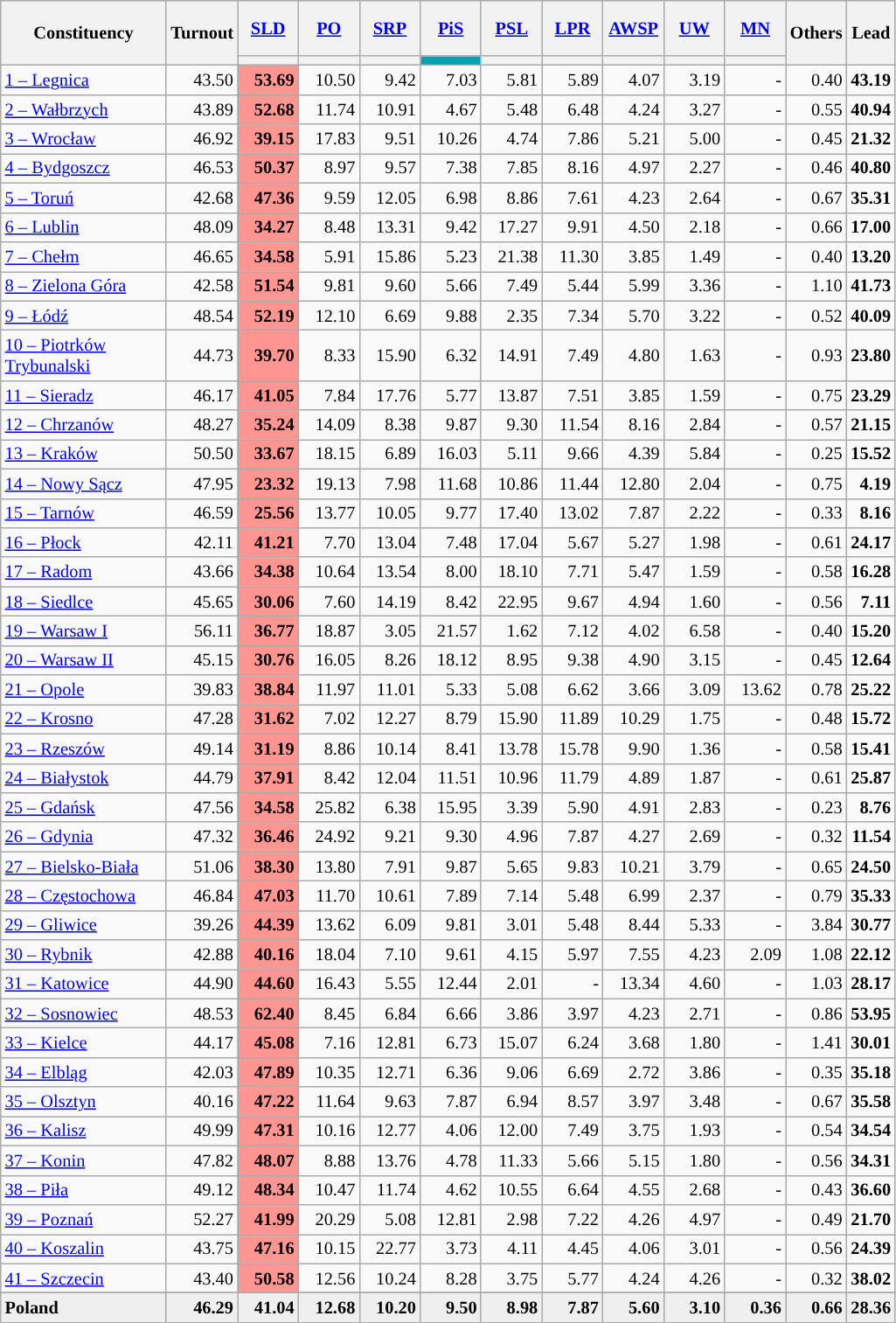<table class="wikitable sortable collapsible" style="font-size:85%; text-align:right">
<tr style="height:42px; text-align:center; background-color:#E9E9E9">
<th rowspan="2" style="width:120px;">Constituency</th>
<th rowspan="2" data-sort-type="number" style="width:30px;">Turnout</th>
<th style="width:40px;" class="unsortable"><a href='#'>SLD</a></th>
<th style="width:40px;" class="unsortable"><a href='#'>PO</a></th>
<th style="width:40px;" class="unsortable"><a href='#'>SRP</a></th>
<th style="width:40px;" class="unsortable"><a href='#'>PiS</a></th>
<th style="width:40px;" class="unsortable"><a href='#'>PSL</a></th>
<th style="width:40px;" class="unsortable"><a href='#'>LPR</a></th>
<th style="width:40px;" class="unsortable"><a href='#'>AWSP</a></th>
<th style="width:40px;" class="unsortable"><a href='#'>UW</a></th>
<th style="width:40px;" class="unsortable"><a href='#'>MN</a></th>
<th rowspan="2" data-sort-type="number" style="width:40px;">Others</th>
<th rowspan="2" data-sort-type="number" style="width:30px;">Lead</th>
</tr>
<tr>
<th data-sort-type="number" style="height:1px; background:"></th>
<th data-sort-type="number" style="height:1px; background:"></th>
<th data-sort-type="number" style="height:1px; background:"></th>
<th data-sort-type="number" style="height:1px; background:#00a1b0;"></th>
<th data-sort-type="number" style="height:1px; background:"></th>
<th data-sort-type="number" style="height:1px; background:"></th>
<th data-sort-type="number" style="height:1px; background:"></th>
<th data-sort-type="number" style="height:1px; background:"></th>
<th data-sort-type="number" style="height:1px; background:"></th>
</tr>
<tr>
<td align=left><a href='#'>1 – Legnica</a></td>
<td>43.50</td>
<td style="font-weight:bold; background:#FF9691">53.69</td>
<td>10.50</td>
<td>9.42</td>
<td>7.03</td>
<td>5.81</td>
<td>5.89</td>
<td>4.07</td>
<td>3.19</td>
<td>-</td>
<td>0.40</td>
<td style="background:"><strong>43.19</strong></td>
</tr>
<tr>
<td align=left><a href='#'>2 – Wałbrzych</a></td>
<td>43.89</td>
<td style="font-weight:bold; background:#FF9691">52.68</td>
<td>11.74</td>
<td>10.91</td>
<td>4.67</td>
<td>5.48</td>
<td>6.48</td>
<td>4.24</td>
<td>3.27</td>
<td>-</td>
<td>0.55</td>
<td style="background:"><strong>40.94</strong></td>
</tr>
<tr>
<td align=left><a href='#'>3 – Wrocław</a></td>
<td>46.92</td>
<td style="font-weight:bold; background:#FF9691">39.15</td>
<td>17.83</td>
<td>9.51</td>
<td>10.26</td>
<td>4.74</td>
<td>7.86</td>
<td>5.21</td>
<td>5.00</td>
<td>-</td>
<td>0.45</td>
<td style="background:"><strong>21.32</strong></td>
</tr>
<tr>
<td align=left><a href='#'>4 – Bydgoszcz</a></td>
<td>46.53</td>
<td style="font-weight:bold; background:#FF9691">50.37</td>
<td>8.97</td>
<td>9.57</td>
<td>7.38</td>
<td>7.85</td>
<td>8.16</td>
<td>4.97</td>
<td>2.27</td>
<td>-</td>
<td>0.46</td>
<td style="background:"><strong>40.80</strong></td>
</tr>
<tr>
<td align=left><a href='#'>5 – Toruń</a></td>
<td>42.68</td>
<td style="font-weight:bold; background:#FF9691">47.36</td>
<td>9.59</td>
<td>12.05</td>
<td>6.98</td>
<td>8.86</td>
<td>7.61</td>
<td>4.23</td>
<td>2.64</td>
<td>-</td>
<td>0.67</td>
<td style="background:"><strong>35.31</strong></td>
</tr>
<tr>
<td align=left><a href='#'>6 – Lublin</a></td>
<td>48.09</td>
<td style="font-weight:bold; background:#FF9691">34.27</td>
<td>8.48</td>
<td>13.31</td>
<td>9.42</td>
<td>17.27</td>
<td>9.91</td>
<td>4.50</td>
<td>2.18</td>
<td>-</td>
<td>0.66</td>
<td style="background:"><strong>17.00</strong></td>
</tr>
<tr>
<td align=left><a href='#'>7 – Chełm</a></td>
<td>46.65</td>
<td style="font-weight:bold; background:#FF9691">34.58</td>
<td>5.91</td>
<td>15.86</td>
<td>5.23</td>
<td>21.38</td>
<td>11.30</td>
<td>3.85</td>
<td>1.49</td>
<td>-</td>
<td>0.40</td>
<td style="background:"><strong>13.20</strong></td>
</tr>
<tr>
<td align=left><a href='#'>8 – Zielona Góra</a></td>
<td>42.58</td>
<td style="font-weight:bold; background:#FF9691">51.54</td>
<td>9.81</td>
<td>9.60</td>
<td>5.66</td>
<td>7.49</td>
<td>5.44</td>
<td>5.99</td>
<td>3.36</td>
<td>-</td>
<td>1.10</td>
<td style="background:"><strong>41.73</strong></td>
</tr>
<tr>
<td align=left><a href='#'>9 – Łódź</a></td>
<td>48.54</td>
<td style="font-weight:bold; background:#FF9691">52.19</td>
<td>12.10</td>
<td>6.69</td>
<td>9.88</td>
<td>2.35</td>
<td>7.34</td>
<td>5.70</td>
<td>3.22</td>
<td>-</td>
<td>0.52</td>
<td style="background:"><strong>40.09</strong></td>
</tr>
<tr>
<td align=left><a href='#'>10 – Piotrków Trybunalski</a></td>
<td>44.73</td>
<td style="font-weight:bold; background:#FF9691">39.70</td>
<td>8.33</td>
<td>15.90</td>
<td>6.32</td>
<td>14.91</td>
<td>7.49</td>
<td>4.80</td>
<td>1.63</td>
<td>-</td>
<td>0.93</td>
<td style="background:"><strong>23.80</strong></td>
</tr>
<tr>
<td align=left><a href='#'>11 – Sieradz</a></td>
<td>46.17</td>
<td style="font-weight:bold; background:#FF9691">41.05</td>
<td>7.84</td>
<td>17.76</td>
<td>5.77</td>
<td>13.87</td>
<td>7.51</td>
<td>3.85</td>
<td>1.59</td>
<td>-</td>
<td>0.75</td>
<td style="background:"><strong>23.29</strong></td>
</tr>
<tr>
<td align=left><a href='#'>12 – Chrzanów</a></td>
<td>48.27</td>
<td style="font-weight:bold; background:#FF9691">35.24</td>
<td>14.09</td>
<td>8.38</td>
<td>9.87</td>
<td>9.30</td>
<td>11.54</td>
<td>8.16</td>
<td>2.84</td>
<td>-</td>
<td>0.57</td>
<td style="background:"><strong>21.15</strong></td>
</tr>
<tr>
<td align=left><a href='#'>13 – Kraków</a></td>
<td>50.50</td>
<td style="font-weight:bold; background:#FF9691">33.67</td>
<td>18.15</td>
<td>6.89</td>
<td>16.03</td>
<td>5.11</td>
<td>9.66</td>
<td>4.39</td>
<td>5.84</td>
<td>-</td>
<td>0.25</td>
<td style="background:"><strong>15.52</strong></td>
</tr>
<tr>
<td align=left><a href='#'>14 – Nowy Sącz</a></td>
<td>47.95</td>
<td style="font-weight:bold; background:#FF9691">23.32</td>
<td>19.13</td>
<td>7.98</td>
<td>11.68</td>
<td>10.86</td>
<td>11.44</td>
<td>12.80</td>
<td>2.04</td>
<td>-</td>
<td>0.75</td>
<td style="background:"><strong>4.19</strong></td>
</tr>
<tr>
<td align=left><a href='#'>15 – Tarnów</a></td>
<td>46.59</td>
<td style="font-weight:bold; background:#FF9691">25.56</td>
<td>13.77</td>
<td>10.05</td>
<td>9.77</td>
<td>17.40</td>
<td>13.02</td>
<td>7.87</td>
<td>2.22</td>
<td>-</td>
<td>0.33</td>
<td style="background:"><strong>8.16</strong></td>
</tr>
<tr>
<td align=left><a href='#'>16 – Płock</a></td>
<td>42.11</td>
<td style="font-weight:bold; background:#FF9691">41.21</td>
<td>7.70</td>
<td>13.04</td>
<td>7.48</td>
<td>17.04</td>
<td>5.67</td>
<td>5.27</td>
<td>1.98</td>
<td>-</td>
<td>0.61</td>
<td style="background:"><strong>24.17</strong></td>
</tr>
<tr>
<td align=left><a href='#'>17 – Radom</a></td>
<td>43.66</td>
<td style="font-weight:bold; background:#FF9691">34.38</td>
<td>10.64</td>
<td>13.54</td>
<td>8.00</td>
<td>18.10</td>
<td>7.71</td>
<td>5.47</td>
<td>1.59</td>
<td>-</td>
<td>0.58</td>
<td style="background:"><strong>16.28</strong></td>
</tr>
<tr>
<td align=left><a href='#'>18 – Siedlce</a></td>
<td>45.65</td>
<td style="font-weight:bold; background:#FF9691">30.06</td>
<td>7.60</td>
<td>14.19</td>
<td>8.42</td>
<td>22.95</td>
<td>9.67</td>
<td>4.94</td>
<td>1.60</td>
<td>-</td>
<td>0.56</td>
<td style="background:"><strong>7.11</strong></td>
</tr>
<tr>
<td align=left><a href='#'>19 – Warsaw I</a></td>
<td>56.11</td>
<td style="font-weight:bold; background:#FF9691">36.77</td>
<td>18.87</td>
<td>3.05</td>
<td>21.57</td>
<td>1.62</td>
<td>7.12</td>
<td>4.02</td>
<td>6.58</td>
<td>-</td>
<td>0.40</td>
<td style="background:"><strong>15.20</strong></td>
</tr>
<tr>
<td align=left><a href='#'>20 – Warsaw II</a></td>
<td>45.15</td>
<td style="font-weight:bold; background:#FF9691">30.76</td>
<td>16.05</td>
<td>8.26</td>
<td>18.12</td>
<td>8.95</td>
<td>9.38</td>
<td>4.90</td>
<td>3.15</td>
<td>-</td>
<td>0.45</td>
<td style="background:"><strong>12.64</strong></td>
</tr>
<tr>
<td align=left><a href='#'>21 – Opole</a></td>
<td>39.83</td>
<td style="font-weight:bold; background:#FF9691">38.84</td>
<td>11.97</td>
<td>11.01</td>
<td>5.33</td>
<td>5.08</td>
<td>6.62</td>
<td>3.66</td>
<td>3.09</td>
<td>13.62</td>
<td>0.78</td>
<td style="background:"><strong>25.22</strong></td>
</tr>
<tr>
<td align=left><a href='#'>22 – Krosno</a></td>
<td>47.28</td>
<td style="font-weight:bold; background:#FF9691">31.62</td>
<td>7.02</td>
<td>12.27</td>
<td>8.79</td>
<td>15.90</td>
<td>11.89</td>
<td>10.29</td>
<td>1.75</td>
<td>-</td>
<td>0.48</td>
<td style="background:"><strong>15.72</strong></td>
</tr>
<tr>
<td align=left><a href='#'>23 – Rzeszów</a></td>
<td>49.14</td>
<td style="font-weight:bold; background:#FF9691">31.19</td>
<td>8.86</td>
<td>10.14</td>
<td>8.41</td>
<td>13.78</td>
<td>15.78</td>
<td>9.90</td>
<td>1.36</td>
<td>-</td>
<td>0.58</td>
<td style="background:"><strong>15.41</strong></td>
</tr>
<tr>
<td align=left><a href='#'>24 – Białystok</a></td>
<td>44.79</td>
<td style="font-weight:bold; background:#FF9691">37.91</td>
<td>8.42</td>
<td>12.04</td>
<td>11.51</td>
<td>10.96</td>
<td>11.79</td>
<td>4.89</td>
<td>1.87</td>
<td>-</td>
<td>0.61</td>
<td style="background:"><strong>25.87</strong></td>
</tr>
<tr>
<td align=left><a href='#'>25 – Gdańsk</a></td>
<td>47.56</td>
<td style="font-weight:bold; background:#FF9691">34.58</td>
<td>25.82</td>
<td>6.38</td>
<td>15.95</td>
<td>3.39</td>
<td>5.90</td>
<td>4.91</td>
<td>2.83</td>
<td>-</td>
<td>0.23</td>
<td style="background:"><strong>8.76</strong></td>
</tr>
<tr>
<td align=left><a href='#'>26 – Gdynia</a></td>
<td>47.32</td>
<td style="font-weight:bold; background:#FF9691">36.46</td>
<td>24.92</td>
<td>9.21</td>
<td>9.30</td>
<td>4.96</td>
<td>7.87</td>
<td>4.27</td>
<td>2.69</td>
<td>-</td>
<td>0.32</td>
<td style="background:"><strong>11.54</strong></td>
</tr>
<tr>
<td align=left><a href='#'>27 – Bielsko-Biała</a></td>
<td>51.06</td>
<td style="font-weight:bold; background:#FF9691">38.30</td>
<td>13.80</td>
<td>7.91</td>
<td>9.87</td>
<td>5.65</td>
<td>9.83</td>
<td>10.21</td>
<td>3.79</td>
<td>-</td>
<td>0.65</td>
<td style="background:"><strong>24.50</strong></td>
</tr>
<tr>
<td align=left><a href='#'>28 – Częstochowa</a></td>
<td>46.84</td>
<td style="font-weight:bold; background:#FF9691">47.03</td>
<td>11.70</td>
<td>10.61</td>
<td>7.89</td>
<td>7.14</td>
<td>5.48</td>
<td>6.99</td>
<td>2.37</td>
<td>-</td>
<td>0.79</td>
<td style="background:"><strong>35.33</strong></td>
</tr>
<tr>
<td align=left><a href='#'>29 – Gliwice</a></td>
<td>39.26</td>
<td style="font-weight:bold; background:#FF9691">44.39</td>
<td>13.62</td>
<td>6.09</td>
<td>9.81</td>
<td>3.01</td>
<td>5.48</td>
<td>8.44</td>
<td>5.33</td>
<td>-</td>
<td>3.84</td>
<td style="background:"><strong>30.77</strong></td>
</tr>
<tr>
<td align=left><a href='#'>30 – Rybnik</a></td>
<td>42.88</td>
<td style="font-weight:bold; background:#FF9691">40.16</td>
<td>18.04</td>
<td>7.10</td>
<td>9.61</td>
<td>4.15</td>
<td>5.97</td>
<td>7.55</td>
<td>4.23</td>
<td>2.09</td>
<td>1.08</td>
<td style="background:"><strong>22.12</strong></td>
</tr>
<tr>
<td align=left><a href='#'>31 – Katowice</a></td>
<td>44.90</td>
<td style="font-weight:bold; background:#FF9691">44.60</td>
<td>16.43</td>
<td>5.55</td>
<td>12.44</td>
<td>2.01</td>
<td>-</td>
<td>13.34</td>
<td>4.60</td>
<td>-</td>
<td>1.03</td>
<td style="background:"><strong>28.17</strong></td>
</tr>
<tr>
<td align=left><a href='#'>32 – Sosnowiec</a></td>
<td>48.53</td>
<td style="font-weight:bold; background:#FF9691">62.40</td>
<td>8.45</td>
<td>6.84</td>
<td>6.66</td>
<td>3.86</td>
<td>3.97</td>
<td>4.23</td>
<td>2.71</td>
<td>-</td>
<td>0.86</td>
<td style="background:"><strong>53.95</strong></td>
</tr>
<tr>
<td align=left><a href='#'>33 – Kielce</a></td>
<td>44.17</td>
<td style="font-weight:bold; background:#FF9691">45.08</td>
<td>7.16</td>
<td>12.81</td>
<td>6.73</td>
<td>15.07</td>
<td>6.24</td>
<td>3.68</td>
<td>1.80</td>
<td>-</td>
<td>1.41</td>
<td style="background:"><strong>30.01</strong></td>
</tr>
<tr>
<td align=left><a href='#'>34 – Elbląg</a></td>
<td>42.03</td>
<td style="font-weight:bold; background:#FF9691">47.89</td>
<td>10.35</td>
<td>12.71</td>
<td>6.36</td>
<td>9.06</td>
<td>6.69</td>
<td>2.72</td>
<td>3.86</td>
<td>-</td>
<td>0.35</td>
<td style="background:"><strong>35.18</strong></td>
</tr>
<tr>
<td align=left><a href='#'>35 – Olsztyn</a></td>
<td>40.16</td>
<td style="font-weight:bold; background:#FF9691">47.22</td>
<td>11.64</td>
<td>9.63</td>
<td>7.87</td>
<td>6.94</td>
<td>8.57</td>
<td>3.97</td>
<td>3.48</td>
<td>-</td>
<td>0.67</td>
<td style="background:"><strong>35.58</strong></td>
</tr>
<tr>
<td align=left><a href='#'>36 – Kalisz</a></td>
<td>49.99</td>
<td style="font-weight:bold; background:#FF9691">47.31</td>
<td>10.16</td>
<td>12.77</td>
<td>4.06</td>
<td>12.00</td>
<td>7.49</td>
<td>3.75</td>
<td>1.93</td>
<td>-</td>
<td>0.54</td>
<td style="background:"><strong>34.54</strong></td>
</tr>
<tr>
<td align=left><a href='#'>37 – Konin</a></td>
<td>47.82</td>
<td style="font-weight:bold; background:#FF9691">48.07</td>
<td>8.88</td>
<td>13.76</td>
<td>4.78</td>
<td>11.33</td>
<td>5.66</td>
<td>5.15</td>
<td>1.80</td>
<td>-</td>
<td>0.56</td>
<td style="background:"><strong>34.31</strong></td>
</tr>
<tr>
<td align=left><a href='#'>38 – Piła</a></td>
<td>49.12</td>
<td style="font-weight:bold; background:#FF9691">48.34</td>
<td>10.47</td>
<td>11.74</td>
<td>4.62</td>
<td>10.55</td>
<td>6.64</td>
<td>4.55</td>
<td>2.68</td>
<td>-</td>
<td>0.43</td>
<td style="background:"><strong>36.60</strong></td>
</tr>
<tr>
<td align=left><a href='#'>39 – Poznań</a></td>
<td>52.27</td>
<td style="font-weight:bold; background:#FF9691">41.99</td>
<td>20.29</td>
<td>5.08</td>
<td>12.81</td>
<td>2.98</td>
<td>7.22</td>
<td>4.26</td>
<td>4.97</td>
<td>-</td>
<td>0.49</td>
<td style="background:"><strong>21.70</strong></td>
</tr>
<tr>
<td align=left><a href='#'>40 – Koszalin</a></td>
<td>43.75</td>
<td style="font-weight:bold; background:#FF9691">47.16</td>
<td>10.15</td>
<td>22.77</td>
<td>3.73</td>
<td>4.11</td>
<td>4.45</td>
<td>4.06</td>
<td>3.01</td>
<td>-</td>
<td>0.56</td>
<td style="background:"><strong>24.39</strong></td>
</tr>
<tr>
<td align=left><a href='#'>41 – Szczecin</a></td>
<td>43.40</td>
<td style="font-weight:bold; background:#FF9691">50.58</td>
<td>12.56</td>
<td>10.24</td>
<td>8.28</td>
<td>3.75</td>
<td>5.77</td>
<td>4.24</td>
<td>4.26</td>
<td>-</td>
<td>0.32</td>
<td style="background:"><strong>38.02</strong></td>
</tr>
<tr>
</tr>
<tr style="background:#EFEFEF; font-weight:bold;">
<td align=left>Poland</td>
<td>46.29</td>
<td>41.04</td>
<td>12.68</td>
<td>10.20</td>
<td>9.50</td>
<td>8.98</td>
<td>7.87</td>
<td>5.60</td>
<td>3.10</td>
<td>0.36</td>
<td>0.66</td>
<td>28.36</td>
</tr>
<tr>
</tr>
</table>
